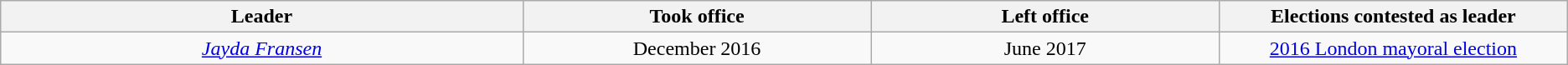<table class="wikitable" style="text-align:center">
<tr>
<th style="width:15%;">Leader</th>
<th style="width:10%;">Took office</th>
<th style="width:10%;">Left office</th>
<th style="width:10%;">Elections contested as leader</th>
</tr>
<tr>
<td><em><a href='#'>Jayda Fransen</a></em><br></td>
<td>December 2016</td>
<td>June 2017</td>
<td><a href='#'>2016 London mayoral election</a></td>
</tr>
</table>
